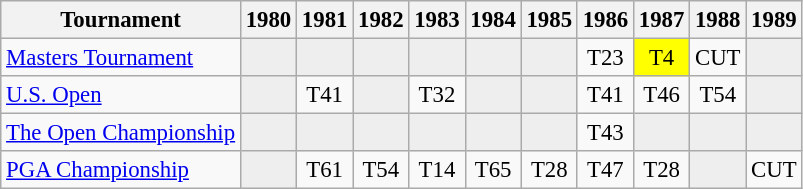<table class="wikitable" style="font-size:95%;text-align:center;">
<tr>
<th>Tournament</th>
<th>1980</th>
<th>1981</th>
<th>1982</th>
<th>1983</th>
<th>1984</th>
<th>1985</th>
<th>1986</th>
<th>1987</th>
<th>1988</th>
<th>1989</th>
</tr>
<tr>
<td align=left><a href='#'>Masters Tournament</a></td>
<td style="background:#eeeeee;"></td>
<td style="background:#eeeeee;"></td>
<td style="background:#eeeeee;"></td>
<td style="background:#eeeeee;"></td>
<td style="background:#eeeeee;"></td>
<td style="background:#eeeeee;"></td>
<td>T23</td>
<td style="background:yellow;">T4</td>
<td>CUT</td>
<td style="background:#eeeeee;"></td>
</tr>
<tr>
<td align=left><a href='#'>U.S. Open</a></td>
<td style="background:#eeeeee;"></td>
<td>T41</td>
<td style="background:#eeeeee;"></td>
<td>T32</td>
<td style="background:#eeeeee;"></td>
<td style="background:#eeeeee;"></td>
<td>T41</td>
<td>T46</td>
<td>T54</td>
<td style="background:#eeeeee;"></td>
</tr>
<tr>
<td align=left><a href='#'>The Open Championship</a></td>
<td style="background:#eeeeee;"></td>
<td style="background:#eeeeee;"></td>
<td style="background:#eeeeee;"></td>
<td style="background:#eeeeee;"></td>
<td style="background:#eeeeee;"></td>
<td style="background:#eeeeee;"></td>
<td>T43</td>
<td style="background:#eeeeee;"></td>
<td style="background:#eeeeee;"></td>
<td style="background:#eeeeee;"></td>
</tr>
<tr>
<td align=left><a href='#'>PGA Championship</a></td>
<td style="background:#eeeeee;"></td>
<td>T61</td>
<td>T54</td>
<td>T14</td>
<td>T65</td>
<td>T28</td>
<td>T47</td>
<td>T28</td>
<td style="background:#eeeeee;"></td>
<td>CUT</td>
</tr>
</table>
